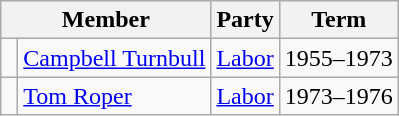<table class="wikitable">
<tr>
<th colspan="2">Member</th>
<th>Party</th>
<th>Term</th>
</tr>
<tr>
<td> </td>
<td><a href='#'>Campbell Turnbull</a></td>
<td><a href='#'>Labor</a></td>
<td>1955–1973</td>
</tr>
<tr>
<td> </td>
<td><a href='#'>Tom Roper</a></td>
<td><a href='#'>Labor</a></td>
<td>1973–1976</td>
</tr>
</table>
